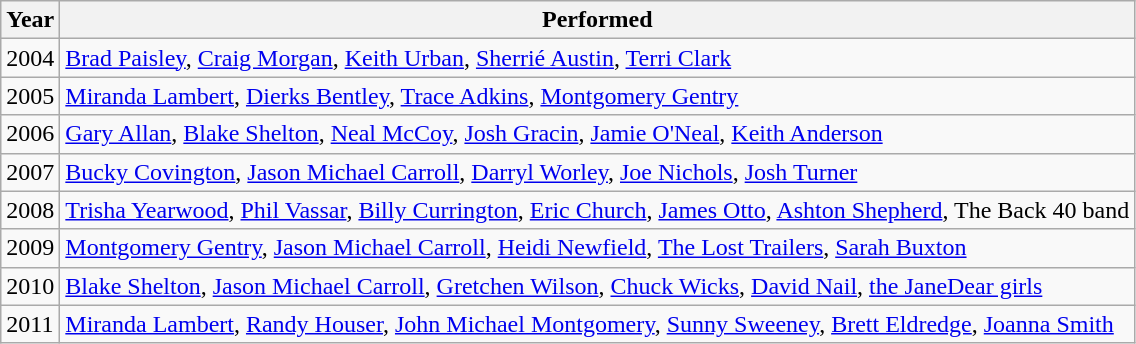<table class="wikitable">
<tr>
<th>Year</th>
<th>Performed</th>
</tr>
<tr>
<td>2004</td>
<td><a href='#'>Brad Paisley</a>, <a href='#'>Craig Morgan</a>, <a href='#'>Keith Urban</a>, <a href='#'>Sherrié Austin</a>, <a href='#'>Terri Clark</a></td>
</tr>
<tr>
<td>2005</td>
<td><a href='#'>Miranda Lambert</a>, <a href='#'>Dierks Bentley</a>, <a href='#'>Trace Adkins</a>, <a href='#'>Montgomery Gentry</a></td>
</tr>
<tr>
<td>2006</td>
<td><a href='#'>Gary Allan</a>, <a href='#'>Blake Shelton</a>, <a href='#'>Neal McCoy</a>, <a href='#'>Josh Gracin</a>, <a href='#'>Jamie O'Neal</a>, <a href='#'>Keith Anderson</a></td>
</tr>
<tr>
<td>2007</td>
<td><a href='#'>Bucky Covington</a>, <a href='#'>Jason Michael Carroll</a>, <a href='#'>Darryl Worley</a>, <a href='#'>Joe Nichols</a>, <a href='#'>Josh Turner</a></td>
</tr>
<tr>
<td>2008</td>
<td><a href='#'>Trisha Yearwood</a>, <a href='#'>Phil Vassar</a>, <a href='#'>Billy Currington</a>, <a href='#'>Eric Church</a>, <a href='#'>James Otto</a>, <a href='#'>Ashton Shepherd</a>, The Back 40 band</td>
</tr>
<tr>
<td>2009</td>
<td><a href='#'>Montgomery Gentry</a>, <a href='#'>Jason Michael Carroll</a>, <a href='#'>Heidi Newfield</a>, <a href='#'>The Lost Trailers</a>, <a href='#'>Sarah Buxton</a></td>
</tr>
<tr>
<td>2010</td>
<td><a href='#'>Blake Shelton</a>, <a href='#'>Jason Michael Carroll</a>, <a href='#'>Gretchen Wilson</a>, <a href='#'>Chuck Wicks</a>, <a href='#'>David Nail</a>, <a href='#'>the JaneDear girls</a></td>
</tr>
<tr>
<td>2011</td>
<td><a href='#'>Miranda Lambert</a>, <a href='#'>Randy Houser</a>, <a href='#'>John Michael Montgomery</a>, <a href='#'>Sunny Sweeney</a>, <a href='#'>Brett Eldredge</a>, <a href='#'>Joanna Smith</a></td>
</tr>
</table>
